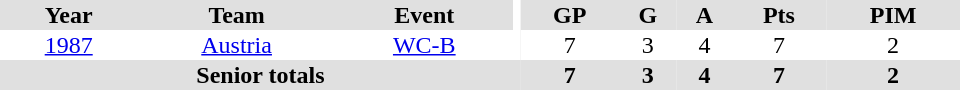<table border="0" cellpadding="1" cellspacing="0" ID="Table3" style="text-align:center; width:40em">
<tr bgcolor="#e0e0e0">
<th>Year</th>
<th>Team</th>
<th>Event</th>
<th rowspan="102" bgcolor="#ffffff"></th>
<th>GP</th>
<th>G</th>
<th>A</th>
<th>Pts</th>
<th>PIM</th>
</tr>
<tr>
<td><a href='#'>1987</a></td>
<td><a href='#'>Austria</a></td>
<td><a href='#'>WC-B</a></td>
<td>7</td>
<td>3</td>
<td>4</td>
<td>7</td>
<td>2</td>
</tr>
<tr bgcolor="#e0e0e0">
<th colspan="4">Senior totals</th>
<th>7</th>
<th>3</th>
<th>4</th>
<th>7</th>
<th>2</th>
</tr>
</table>
